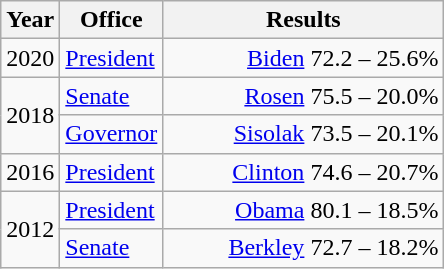<table class=wikitable>
<tr>
<th width="30">Year</th>
<th width="60">Office</th>
<th width="180">Results</th>
</tr>
<tr>
<td>2020</td>
<td><a href='#'>President</a></td>
<td align="right" ><a href='#'>Biden</a> 72.2 – 25.6%</td>
</tr>
<tr>
<td rowspan="2">2018</td>
<td><a href='#'>Senate</a></td>
<td align="right" ><a href='#'>Rosen</a> 75.5 – 20.0%</td>
</tr>
<tr>
<td><a href='#'>Governor</a></td>
<td align="right" ><a href='#'>Sisolak</a> 73.5 – 20.1%</td>
</tr>
<tr>
<td>2016</td>
<td><a href='#'>President</a></td>
<td align="right" ><a href='#'>Clinton</a> 74.6 – 20.7%</td>
</tr>
<tr>
<td rowspan="2">2012</td>
<td><a href='#'>President</a></td>
<td align="right" ><a href='#'>Obama</a> 80.1 – 18.5%</td>
</tr>
<tr>
<td><a href='#'>Senate</a></td>
<td align="right" ><a href='#'>Berkley</a> 72.7 – 18.2%</td>
</tr>
</table>
